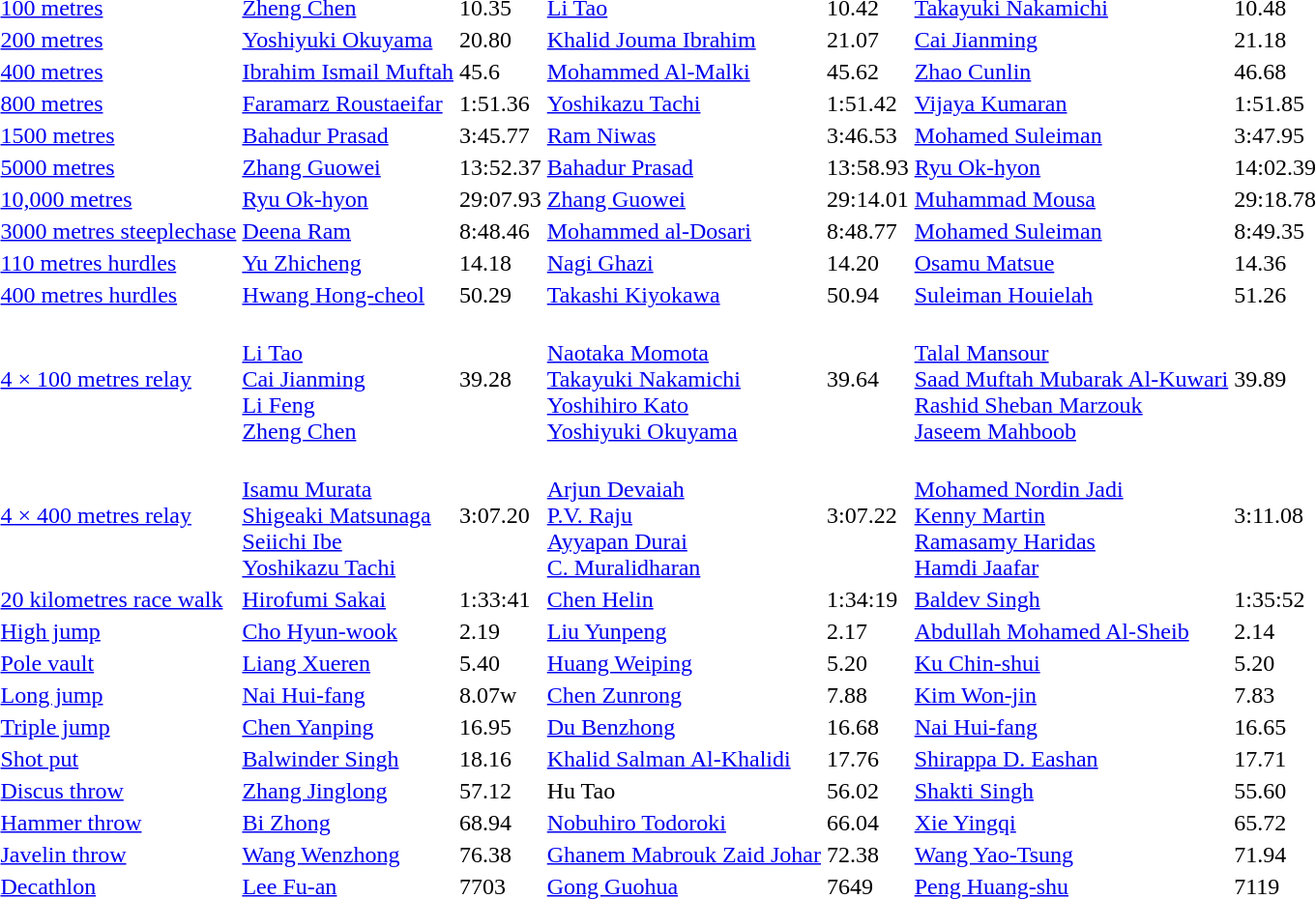<table>
<tr>
<td><a href='#'>100 metres</a></td>
<td><a href='#'>Zheng Chen</a><br></td>
<td>10.35</td>
<td><a href='#'>Li Tao</a><br></td>
<td>10.42</td>
<td><a href='#'>Takayuki Nakamichi</a><br></td>
<td>10.48</td>
</tr>
<tr>
<td><a href='#'>200 metres</a></td>
<td><a href='#'>Yoshiyuki Okuyama</a><br></td>
<td>20.80</td>
<td><a href='#'>Khalid Jouma Ibrahim</a><br></td>
<td>21.07</td>
<td><a href='#'>Cai Jianming</a><br></td>
<td>21.18</td>
</tr>
<tr>
<td><a href='#'>400 metres</a></td>
<td><a href='#'>Ibrahim Ismail Muftah</a><br></td>
<td>45.6</td>
<td><a href='#'>Mohammed Al-Malki</a><br></td>
<td>45.62</td>
<td><a href='#'>Zhao Cunlin</a><br></td>
<td>46.68</td>
</tr>
<tr>
<td><a href='#'>800 metres</a></td>
<td><a href='#'>Faramarz Roustaeifar</a><br></td>
<td>1:51.36</td>
<td><a href='#'>Yoshikazu Tachi</a><br></td>
<td>1:51.42</td>
<td><a href='#'>Vijaya Kumaran</a><br></td>
<td>1:51.85</td>
</tr>
<tr>
<td><a href='#'>1500 metres</a></td>
<td><a href='#'>Bahadur Prasad</a><br></td>
<td>3:45.77</td>
<td><a href='#'>Ram Niwas</a><br></td>
<td>3:46.53</td>
<td><a href='#'>Mohamed Suleiman</a><br></td>
<td>3:47.95</td>
</tr>
<tr>
<td><a href='#'>5000 metres</a></td>
<td><a href='#'>Zhang Guowei</a><br></td>
<td>13:52.37</td>
<td><a href='#'>Bahadur Prasad</a><br></td>
<td>13:58.93</td>
<td><a href='#'>Ryu Ok-hyon</a><br></td>
<td>14:02.39</td>
</tr>
<tr>
<td><a href='#'>10,000 metres</a></td>
<td><a href='#'>Ryu Ok-hyon</a><br></td>
<td>29:07.93</td>
<td><a href='#'>Zhang Guowei</a><br></td>
<td>29:14.01</td>
<td><a href='#'>Muhammad Mousa</a><br></td>
<td>29:18.78</td>
</tr>
<tr>
<td><a href='#'>3000 metres steeplechase</a></td>
<td><a href='#'>Deena Ram</a><br></td>
<td>8:48.46</td>
<td><a href='#'>Mohammed al-Dosari</a><br></td>
<td>8:48.77</td>
<td><a href='#'>Mohamed Suleiman</a><br></td>
<td>8:49.35</td>
</tr>
<tr>
<td><a href='#'>110 metres hurdles</a></td>
<td><a href='#'>Yu Zhicheng</a><br></td>
<td>14.18</td>
<td><a href='#'>Nagi Ghazi</a><br></td>
<td>14.20</td>
<td><a href='#'>Osamu Matsue</a><br></td>
<td>14.36</td>
</tr>
<tr>
<td><a href='#'>400 metres hurdles</a></td>
<td><a href='#'>Hwang Hong-cheol</a><br></td>
<td>50.29</td>
<td><a href='#'>Takashi Kiyokawa</a><br></td>
<td>50.94</td>
<td><a href='#'>Suleiman Houielah</a><br></td>
<td>51.26</td>
</tr>
<tr>
<td><a href='#'>4 × 100 metres relay</a></td>
<td><br><a href='#'>Li Tao</a><br><a href='#'>Cai Jianming</a><br><a href='#'>Li Feng</a><br><a href='#'>Zheng Chen</a></td>
<td>39.28</td>
<td><br><a href='#'>Naotaka Momota</a><br><a href='#'>Takayuki Nakamichi</a><br><a href='#'>Yoshihiro Kato</a><br><a href='#'>Yoshiyuki Okuyama</a></td>
<td>39.64</td>
<td><br><a href='#'>Talal Mansour</a><br><a href='#'>Saad Muftah Mubarak Al-Kuwari</a><br><a href='#'>Rashid Sheban Marzouk</a><br><a href='#'>Jaseem Mahboob</a></td>
<td>39.89</td>
</tr>
<tr>
<td><a href='#'>4 × 400 metres relay</a></td>
<td><br><a href='#'>Isamu Murata</a><br><a href='#'>Shigeaki Matsunaga</a><br><a href='#'>Seiichi Ibe</a><br><a href='#'>Yoshikazu Tachi</a></td>
<td>3:07.20</td>
<td><br><a href='#'>Arjun Devaiah</a><br><a href='#'>P.V. Raju</a><br><a href='#'>Ayyapan Durai</a><br><a href='#'>C. Muralidharan</a></td>
<td>3:07.22</td>
<td><br><a href='#'>Mohamed Nordin Jadi</a><br><a href='#'>Kenny Martin</a><br><a href='#'>Ramasamy Haridas</a><br><a href='#'>Hamdi Jaafar</a></td>
<td>3:11.08</td>
</tr>
<tr>
<td><a href='#'>20 kilometres race walk</a></td>
<td><a href='#'>Hirofumi Sakai</a><br></td>
<td>1:33:41</td>
<td><a href='#'>Chen Helin</a><br></td>
<td>1:34:19</td>
<td><a href='#'>Baldev Singh</a><br></td>
<td>1:35:52</td>
</tr>
<tr>
<td><a href='#'>High jump</a></td>
<td><a href='#'>Cho Hyun-wook</a><br></td>
<td>2.19</td>
<td><a href='#'>Liu Yunpeng</a><br></td>
<td>2.17</td>
<td><a href='#'>Abdullah Mohamed Al-Sheib</a><br></td>
<td>2.14</td>
</tr>
<tr>
<td><a href='#'>Pole vault</a></td>
<td><a href='#'>Liang Xueren</a><br></td>
<td>5.40</td>
<td><a href='#'>Huang Weiping</a><br></td>
<td>5.20</td>
<td><a href='#'>Ku Chin-shui</a><br></td>
<td>5.20</td>
</tr>
<tr>
<td><a href='#'>Long jump</a></td>
<td><a href='#'>Nai Hui-fang</a><br></td>
<td>8.07w</td>
<td><a href='#'>Chen Zunrong</a><br></td>
<td>7.88</td>
<td><a href='#'>Kim Won-jin</a><br></td>
<td>7.83</td>
</tr>
<tr>
<td><a href='#'>Triple jump</a></td>
<td><a href='#'>Chen Yanping</a><br></td>
<td>16.95</td>
<td><a href='#'>Du Benzhong</a><br></td>
<td>16.68</td>
<td><a href='#'>Nai Hui-fang</a><br></td>
<td>16.65</td>
</tr>
<tr>
<td><a href='#'>Shot put</a></td>
<td><a href='#'>Balwinder Singh</a><br></td>
<td>18.16</td>
<td><a href='#'>Khalid Salman Al-Khalidi</a><br></td>
<td>17.76</td>
<td><a href='#'>Shirappa D. Eashan</a><br></td>
<td>17.71</td>
</tr>
<tr>
<td><a href='#'>Discus throw</a></td>
<td><a href='#'>Zhang Jinglong</a><br></td>
<td>57.12</td>
<td>Hu Tao<br></td>
<td>56.02</td>
<td><a href='#'>Shakti Singh</a><br></td>
<td>55.60</td>
</tr>
<tr>
<td><a href='#'>Hammer throw</a></td>
<td><a href='#'>Bi Zhong</a><br></td>
<td>68.94</td>
<td><a href='#'>Nobuhiro Todoroki</a><br></td>
<td>66.04</td>
<td><a href='#'>Xie Yingqi</a><br></td>
<td>65.72</td>
</tr>
<tr>
<td><a href='#'>Javelin throw</a></td>
<td><a href='#'>Wang Wenzhong</a><br></td>
<td>76.38</td>
<td><a href='#'>Ghanem Mabrouk Zaid Johar</a><br></td>
<td>72.38</td>
<td><a href='#'>Wang Yao-Tsung</a><br></td>
<td>71.94</td>
</tr>
<tr>
<td><a href='#'>Decathlon</a></td>
<td><a href='#'>Lee Fu-an</a><br></td>
<td>7703</td>
<td><a href='#'>Gong Guohua</a><br></td>
<td>7649</td>
<td><a href='#'>Peng Huang-shu</a><br></td>
<td>7119</td>
</tr>
</table>
